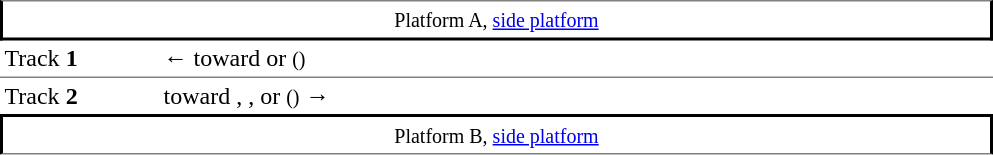<table table border=0 cellspacing=0 cellpadding=3>
<tr>
<td style="border-top:solid 1px gray;border-bottom:solid 2px black;border-right:solid 2px black;border-left:solid 2px black;text-align:center;" colspan=2><small>Platform A, <a href='#'>side platform</a></small> </td>
</tr>
<tr>
<td width=100>Track <strong>1</strong></td>
<td width=550>←  toward  or  <small>()</small></td>
</tr>
<tr>
<td style="border-top:solid 1px gray;">Track <strong>2</strong></td>
<td style="border-top:solid 1px gray;">  toward , , or  <small>()</small> →</td>
</tr>
<tr>
<td style="border-bottom:solid 1px gray;border-top:solid 2px black;border-right:solid 2px black;border-left:solid 2px black;text-align:center;" colspan=2><small>Platform B, <a href='#'>side platform</a></small> </td>
</tr>
</table>
